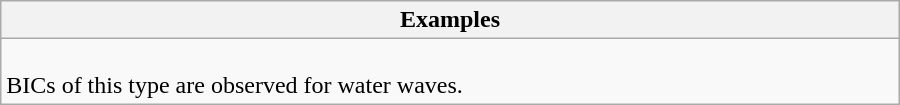<table class="mw-collapsible mw-collapsed wikitable" style="width:600px; overflow:auto;">
<tr>
<th>Examples</th>
</tr>
<tr>
<td><br>BICs of this type are observed for water waves.</td>
</tr>
</table>
